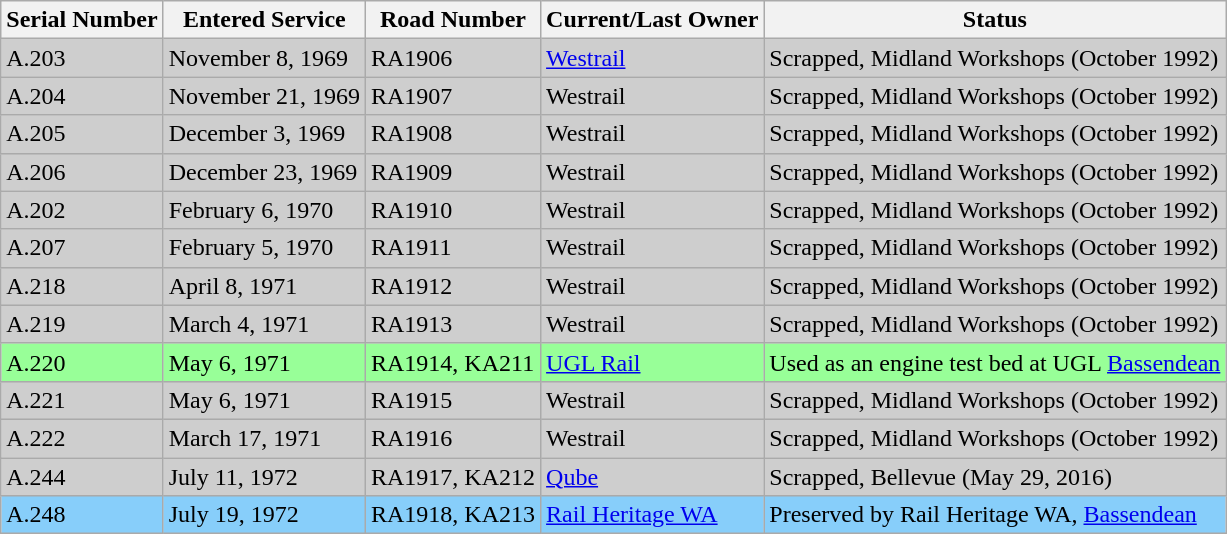<table class="wikitable sortable">
<tr>
<th>Serial Number</th>
<th>Entered Service</th>
<th>Road Number</th>
<th>Current/Last Owner</th>
<th>Status</th>
</tr>
<tr>
<td bgcolor=#cecece>A.203</td>
<td bgcolor=#cecece>November 8, 1969</td>
<td bgcolor=#cecece>RA1906</td>
<td bgcolor=#cecece><a href='#'>Westrail</a></td>
<td bgcolor=#cecece>Scrapped, Midland Workshops (October 1992)</td>
</tr>
<tr>
<td bgcolor=#cecece>A.204</td>
<td bgcolor=#cecece>November 21, 1969</td>
<td bgcolor=#cecece>RA1907</td>
<td bgcolor=#cecece>Westrail</td>
<td bgcolor=#cecece>Scrapped, Midland Workshops (October 1992)</td>
</tr>
<tr>
<td bgcolor=#cecece>A.205</td>
<td bgcolor=#cecece>December 3, 1969</td>
<td bgcolor=#cecece>RA1908</td>
<td bgcolor=#cecece>Westrail</td>
<td bgcolor=#cecece>Scrapped, Midland Workshops (October 1992)</td>
</tr>
<tr>
<td bgcolor=#cecece>A.206</td>
<td bgcolor=#cecece>December 23, 1969</td>
<td bgcolor=#cecece>RA1909</td>
<td bgcolor=#cecece>Westrail</td>
<td bgcolor=#cecece>Scrapped, Midland Workshops (October 1992)</td>
</tr>
<tr>
<td bgcolor=#cecece>A.202</td>
<td bgcolor=#cecece>February 6, 1970</td>
<td bgcolor=#cecece>RA1910</td>
<td bgcolor=#cecece>Westrail</td>
<td bgcolor=#cecece>Scrapped, Midland Workshops (October 1992)</td>
</tr>
<tr>
<td bgcolor=#cecece>A.207</td>
<td bgcolor=#cecece>February 5, 1970</td>
<td bgcolor=#cecece>RA1911</td>
<td bgcolor=#cecece>Westrail</td>
<td bgcolor=#cecece>Scrapped, Midland Workshops (October 1992)</td>
</tr>
<tr>
<td bgcolor=#cecece>A.218</td>
<td bgcolor=#cecece>April 8, 1971</td>
<td bgcolor=#cecece>RA1912</td>
<td bgcolor=#cecece>Westrail</td>
<td bgcolor=#cecece>Scrapped, Midland Workshops (October 1992)</td>
</tr>
<tr>
<td bgcolor=#cecece>A.219</td>
<td bgcolor=#cecece>March 4, 1971</td>
<td bgcolor=#cecece>RA1913</td>
<td bgcolor=#cecece>Westrail</td>
<td bgcolor=#cecece>Scrapped, Midland Workshops (October 1992)</td>
</tr>
<tr>
<td bgcolor=#98ff98>A.220</td>
<td bgcolor=#98ff98>May 6, 1971</td>
<td bgcolor=#98ff98>RA1914, KA211</td>
<td bgcolor=#98ff98><a href='#'>UGL Rail</a></td>
<td bgcolor=#98ff98>Used as an engine test bed at UGL <a href='#'>Bassendean</a></td>
</tr>
<tr>
<td bgcolor=#cecece>A.221</td>
<td bgcolor=#cecece>May 6, 1971</td>
<td bgcolor=#cecece>RA1915</td>
<td bgcolor=#cecece>Westrail</td>
<td bgcolor=#cecece>Scrapped, Midland Workshops (October 1992)</td>
</tr>
<tr>
<td bgcolor=#cecece>A.222</td>
<td bgcolor=#cecece>March 17, 1971</td>
<td bgcolor=#cecece>RA1916</td>
<td bgcolor=#cecece>Westrail</td>
<td bgcolor=#cecece>Scrapped, Midland Workshops (October 1992)</td>
</tr>
<tr>
<td bgcolor=#cecece>A.244</td>
<td bgcolor=#cecece>July 11, 1972</td>
<td bgcolor=#cecece>RA1917, KA212</td>
<td bgcolor=#cecece><a href='#'>Qube</a></td>
<td bgcolor=#cecece>Scrapped, Bellevue (May 29, 2016)</td>
</tr>
<tr>
<td bgcolor=#87cefa>A.248</td>
<td bgcolor=#87cefa>July 19, 1972</td>
<td bgcolor=#87cefa>RA1918, KA213</td>
<td bgcolor=#87cefa><a href='#'>Rail Heritage WA</a></td>
<td bgcolor=#87cefa>Preserved by Rail Heritage WA, <a href='#'>Bassendean</a></td>
</tr>
</table>
